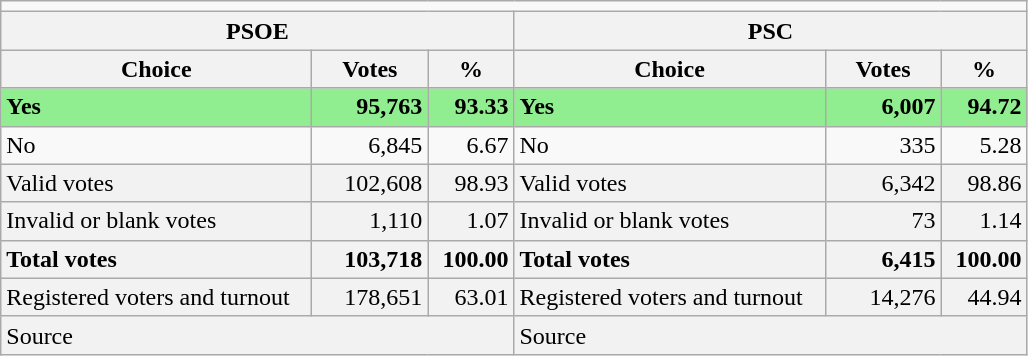<table class="wikitable" style="text-align:right;">
<tr>
<td colspan="6" align="center"></td>
</tr>
<tr>
<th colspan="3">PSOE</th>
<th colspan="3">PSC</th>
</tr>
<tr>
<th style="width:200px;">Choice</th>
<th style="width:70px;">Votes</th>
<th style="width:50px;">%</th>
<th style="width:200px;">Choice</th>
<th style="width:70px;">Votes</th>
<th style="width:50px;">%</th>
</tr>
<tr style="background:lightgreen;">
<td align="left"> <strong>Yes</strong></td>
<td><strong>95,763</strong></td>
<td><strong>93.33</strong></td>
<td align="left"> <strong>Yes</strong></td>
<td><strong>6,007</strong></td>
<td><strong>94.72</strong></td>
</tr>
<tr>
<td align="left">No</td>
<td>6,845</td>
<td>6.67</td>
<td align="left">No</td>
<td>335</td>
<td>5.28</td>
</tr>
<tr style="background-color:#F2F2F2">
<td align="left">Valid votes</td>
<td>102,608</td>
<td>98.93</td>
<td align="left">Valid votes</td>
<td>6,342</td>
<td>98.86</td>
</tr>
<tr style="background-color:#F2F2F2">
<td align="left">Invalid or blank votes</td>
<td>1,110</td>
<td>1.07</td>
<td align="left">Invalid or blank votes</td>
<td>73</td>
<td>1.14</td>
</tr>
<tr style="background-color:#F2F2F2">
<td align="left"><strong>Total votes</strong></td>
<td><strong>103,718</strong></td>
<td><strong>100.00</strong></td>
<td align="left"><strong>Total votes</strong></td>
<td><strong>6,415</strong></td>
<td><strong>100.00</strong></td>
</tr>
<tr style="background-color:#F2F2F2">
<td align="left">Registered voters and turnout</td>
<td>178,651</td>
<td>63.01</td>
<td align="left">Registered voters and turnout</td>
<td>14,276</td>
<td>44.94</td>
</tr>
<tr style="background-color:#F2F2F2">
<td colspan="3" align="left">Source</td>
<td colspan="3" align="left">Source</td>
</tr>
</table>
